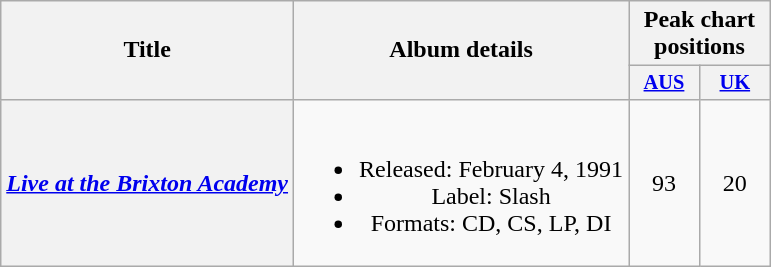<table class="wikitable plainrowheaders" style=text-align:center;>
<tr>
<th scope="col" rowspan="2">Title</th>
<th scope="col" rowspan="2">Album details</th>
<th colspan="2">Peak chart positions</th>
</tr>
<tr>
<th style="width:3em;font-size:85%;"><a href='#'>AUS</a><br></th>
<th style="width:3em;font-size:85%;"><a href='#'>UK</a><br></th>
</tr>
<tr>
<th scope="row"><em><a href='#'>Live at the Brixton Academy</a></em></th>
<td><br><ul><li>Released: February 4, 1991</li><li>Label: Slash</li><li>Formats: CD, CS, LP, DI</li></ul></td>
<td>93</td>
<td>20</td>
</tr>
</table>
